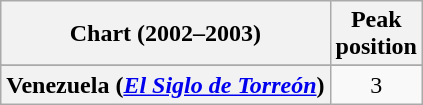<table class="wikitable sortable plainrowheaders" style="text-align:center">
<tr>
<th scope="col">Chart (2002–2003)</th>
<th scope="col">Peak<br>position</th>
</tr>
<tr>
</tr>
<tr>
<th scope="row">Venezuela (<em><a href='#'>El Siglo de Torreón</a></em>)</th>
<td>3</td>
</tr>
</table>
